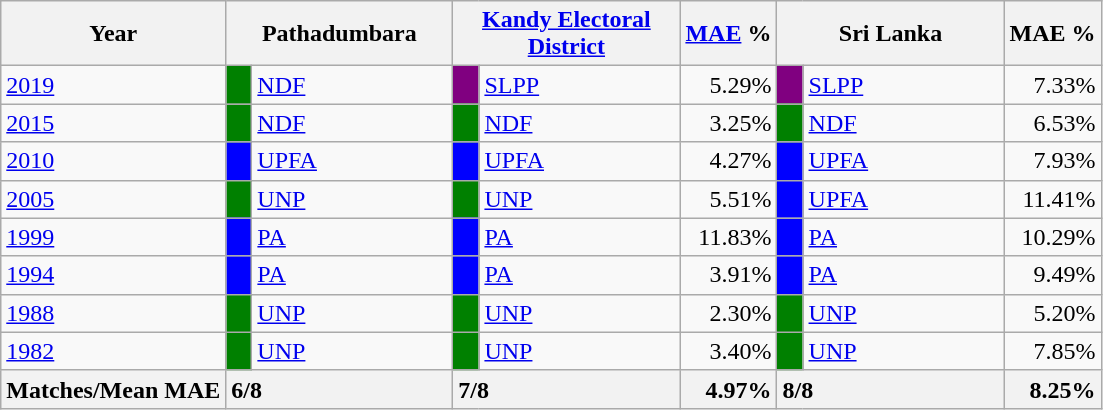<table class="wikitable">
<tr>
<th>Year</th>
<th colspan="2" width="144px">Pathadumbara</th>
<th colspan="2" width="144px"><a href='#'>Kandy Electoral District</a></th>
<th><a href='#'>MAE</a> %</th>
<th colspan="2" width="144px">Sri Lanka</th>
<th>MAE %</th>
</tr>
<tr>
<td><a href='#'>2019</a></td>
<td style="background-color:green;" width="10px"></td>
<td style="text-align:left;"><a href='#'>NDF</a></td>
<td style="background-color:purple;" width="10px"></td>
<td style="text-align:left;"><a href='#'>SLPP</a></td>
<td style="text-align:right;">5.29%</td>
<td style="background-color:purple;" width="10px"></td>
<td style="text-align:left;"><a href='#'>SLPP</a></td>
<td style="text-align:right;">7.33%</td>
</tr>
<tr>
<td><a href='#'>2015</a></td>
<td style="background-color:green;" width="10px"></td>
<td style="text-align:left;"><a href='#'>NDF</a></td>
<td style="background-color:green;" width="10px"></td>
<td style="text-align:left;"><a href='#'>NDF</a></td>
<td style="text-align:right;">3.25%</td>
<td style="background-color:green;" width="10px"></td>
<td style="text-align:left;"><a href='#'>NDF</a></td>
<td style="text-align:right;">6.53%</td>
</tr>
<tr>
<td><a href='#'>2010</a></td>
<td style="background-color:blue;" width="10px"></td>
<td style="text-align:left;"><a href='#'>UPFA</a></td>
<td style="background-color:blue;" width="10px"></td>
<td style="text-align:left;"><a href='#'>UPFA</a></td>
<td style="text-align:right;">4.27%</td>
<td style="background-color:blue;" width="10px"></td>
<td style="text-align:left;"><a href='#'>UPFA</a></td>
<td style="text-align:right;">7.93%</td>
</tr>
<tr>
<td><a href='#'>2005</a></td>
<td style="background-color:green;" width="10px"></td>
<td style="text-align:left;"><a href='#'>UNP</a></td>
<td style="background-color:green;" width="10px"></td>
<td style="text-align:left;"><a href='#'>UNP</a></td>
<td style="text-align:right;">5.51%</td>
<td style="background-color:blue;" width="10px"></td>
<td style="text-align:left;"><a href='#'>UPFA</a></td>
<td style="text-align:right;">11.41%</td>
</tr>
<tr>
<td><a href='#'>1999</a></td>
<td style="background-color:blue;" width="10px"></td>
<td style="text-align:left;"><a href='#'>PA</a></td>
<td style="background-color:blue;" width="10px"></td>
<td style="text-align:left;"><a href='#'>PA</a></td>
<td style="text-align:right;">11.83%</td>
<td style="background-color:blue;" width="10px"></td>
<td style="text-align:left;"><a href='#'>PA</a></td>
<td style="text-align:right;">10.29%</td>
</tr>
<tr>
<td><a href='#'>1994</a></td>
<td style="background-color:blue;" width="10px"></td>
<td style="text-align:left;"><a href='#'>PA</a></td>
<td style="background-color:blue;" width="10px"></td>
<td style="text-align:left;"><a href='#'>PA</a></td>
<td style="text-align:right;">3.91%</td>
<td style="background-color:blue;" width="10px"></td>
<td style="text-align:left;"><a href='#'>PA</a></td>
<td style="text-align:right;">9.49%</td>
</tr>
<tr>
<td><a href='#'>1988</a></td>
<td style="background-color:green;" width="10px"></td>
<td style="text-align:left;"><a href='#'>UNP</a></td>
<td style="background-color:green;" width="10px"></td>
<td style="text-align:left;"><a href='#'>UNP</a></td>
<td style="text-align:right;">2.30%</td>
<td style="background-color:green;" width="10px"></td>
<td style="text-align:left;"><a href='#'>UNP</a></td>
<td style="text-align:right;">5.20%</td>
</tr>
<tr>
<td><a href='#'>1982</a></td>
<td style="background-color:green;" width="10px"></td>
<td style="text-align:left;"><a href='#'>UNP</a></td>
<td style="background-color:green;" width="10px"></td>
<td style="text-align:left;"><a href='#'>UNP</a></td>
<td style="text-align:right;">3.40%</td>
<td style="background-color:green;" width="10px"></td>
<td style="text-align:left;"><a href='#'>UNP</a></td>
<td style="text-align:right;">7.85%</td>
</tr>
<tr>
<th>Matches/Mean MAE</th>
<th style="text-align:left;"colspan="2" width="144px">6/8</th>
<th style="text-align:left;"colspan="2" width="144px">7/8</th>
<th style="text-align:right;">4.97%</th>
<th style="text-align:left;"colspan="2" width="144px">8/8</th>
<th style="text-align:right;">8.25%</th>
</tr>
</table>
